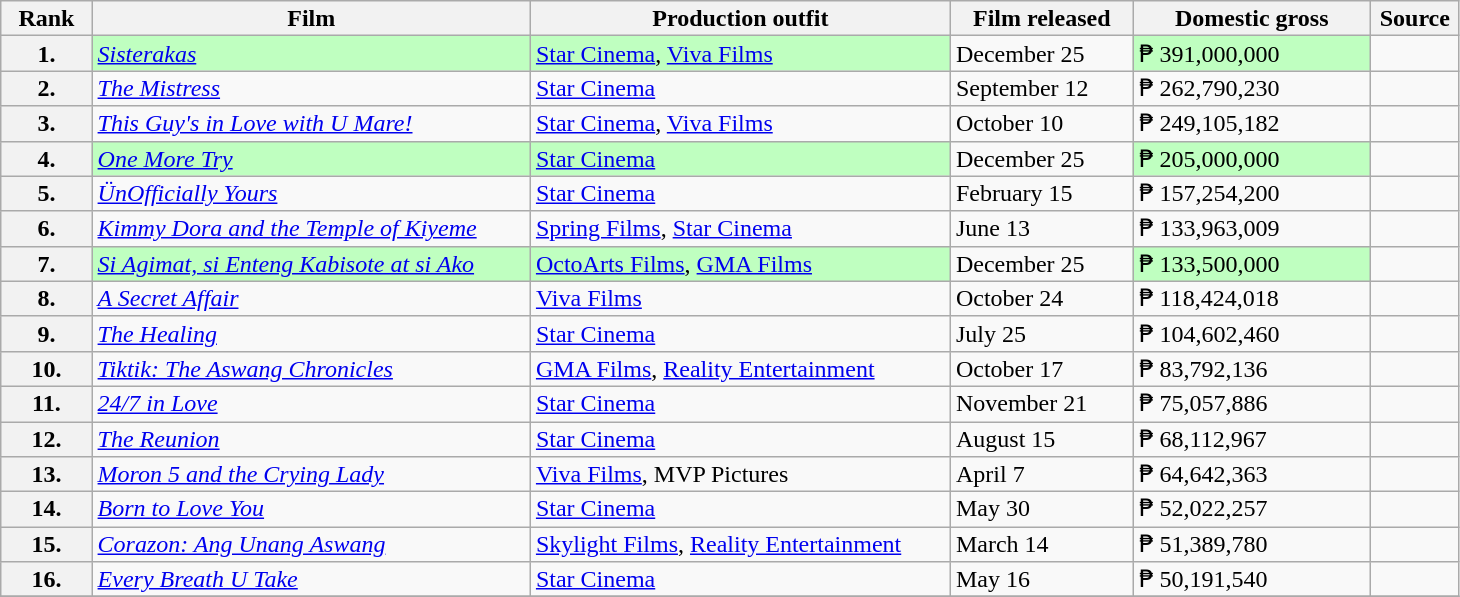<table class="wikitable" style="text-align:left; font-size:100%; line-height:16px;" width="77%">
<tr>
<th style="width:05%;">Rank</th>
<th style="width:24%;">Film</th>
<th style="width:23%;">Production outfit</th>
<th style="width:10%;">Film released</th>
<th style="width:13%;">Domestic gross</th>
<th style="width:02%;">Source</th>
</tr>
<tr>
<th>1.</th>
<td style="background:#BFFFC0;"><em><a href='#'>Sisterakas</a></em></td>
<td style="background:#BFFFC0;"><a href='#'>Star Cinema</a>, <a href='#'>Viva Films</a></td>
<td>December 25</td>
<td style="background:#BFFFC0;">₱ 391,000,000 </td>
<td style="text-align:center;"></td>
</tr>
<tr>
<th>2.</th>
<td><em><a href='#'>The Mistress</a></em></td>
<td><a href='#'>Star Cinema</a></td>
<td>September 12</td>
<td>₱ 262,790,230</td>
<td style="text-align:center;"></td>
</tr>
<tr>
<th>3.</th>
<td><em><a href='#'>This Guy's in Love with U Mare!</a></em></td>
<td><a href='#'>Star Cinema</a>, <a href='#'>Viva Films</a></td>
<td>October 10</td>
<td>₱ 249,105,182</td>
<td style="text-align:center;"></td>
</tr>
<tr>
<th>4.</th>
<td style="background:#BFFFC0;"><em><a href='#'>One More Try</a></em></td>
<td style="background:#BFFFC0;"><a href='#'>Star Cinema</a></td>
<td>December 25</td>
<td style="background:#BFFFC0;">₱ 205,000,000 </td>
<td style="text-align:center;"></td>
</tr>
<tr>
<th>5.</th>
<td><em><a href='#'>ÜnOfficially Yours</a></em></td>
<td><a href='#'>Star Cinema</a></td>
<td>February 15</td>
<td>₱ 157,254,200</td>
<td style="text-align:center;"></td>
</tr>
<tr>
<th>6.</th>
<td><em><a href='#'>Kimmy Dora and the Temple of Kiyeme</a></em></td>
<td><a href='#'>Spring Films</a>, <a href='#'>Star Cinema</a></td>
<td>June 13</td>
<td>₱ 133,963,009</td>
<td style="text-align:center;"></td>
</tr>
<tr>
<th>7.</th>
<td style="background:#BFFFC0;"><em><a href='#'>Si Agimat, si Enteng Kabisote at si Ako</a></em></td>
<td style="background:#BFFFC0;"><a href='#'>OctoArts Films</a>, <a href='#'>GMA Films</a></td>
<td>December 25</td>
<td style="background:#BFFFC0;">₱ 133,500,000 </td>
<td style="text-align:center;"></td>
</tr>
<tr>
<th>8.</th>
<td><em><a href='#'>A Secret Affair</a></em></td>
<td><a href='#'>Viva Films</a></td>
<td>October 24</td>
<td>₱ 118,424,018</td>
<td style="text-align:center;"></td>
</tr>
<tr>
<th>9.</th>
<td><em><a href='#'>The Healing</a></em></td>
<td><a href='#'>Star Cinema</a></td>
<td>July 25</td>
<td>₱ 104,602,460</td>
<td style="text-align:center;"></td>
</tr>
<tr>
<th>10.</th>
<td><em><a href='#'>Tiktik: The Aswang Chronicles</a></em></td>
<td><a href='#'>GMA Films</a>, <a href='#'>Reality Entertainment</a></td>
<td>October 17</td>
<td>₱ 83,792,136</td>
<td style="text-align:center;"></td>
</tr>
<tr>
<th>11.</th>
<td><em><a href='#'>24/7 in Love</a></em></td>
<td><a href='#'>Star Cinema</a></td>
<td>November 21</td>
<td>₱ 75,057,886</td>
<td style="text-align:center;"></td>
</tr>
<tr>
<th>12.</th>
<td><em><a href='#'>The Reunion</a></em></td>
<td><a href='#'>Star Cinema</a></td>
<td>August 15</td>
<td>₱ 68,112,967</td>
<td style="text-align:center;"></td>
</tr>
<tr>
<th>13.</th>
<td><em><a href='#'>Moron 5 and the Crying Lady</a></em></td>
<td><a href='#'>Viva Films</a>, MVP Pictures</td>
<td>April 7</td>
<td>₱ 64,642,363</td>
<td style="text-align:center;"></td>
</tr>
<tr>
<th>14.</th>
<td><em><a href='#'>Born to Love You</a></em></td>
<td><a href='#'>Star Cinema</a></td>
<td>May 30</td>
<td>₱ 52,022,257</td>
<td style="text-align:center;"></td>
</tr>
<tr>
<th>15.</th>
<td><em><a href='#'>Corazon: Ang Unang Aswang</a></em></td>
<td><a href='#'>Skylight Films</a>, <a href='#'>Reality Entertainment</a></td>
<td>March 14</td>
<td>₱ 51,389,780</td>
<td style="text-align:center;"></td>
</tr>
<tr>
<th>16.</th>
<td><em><a href='#'>Every Breath U Take</a></em></td>
<td><a href='#'>Star Cinema</a></td>
<td>May 16</td>
<td>₱ 50,191,540</td>
<td style="text-align:center;"></td>
</tr>
<tr>
</tr>
</table>
